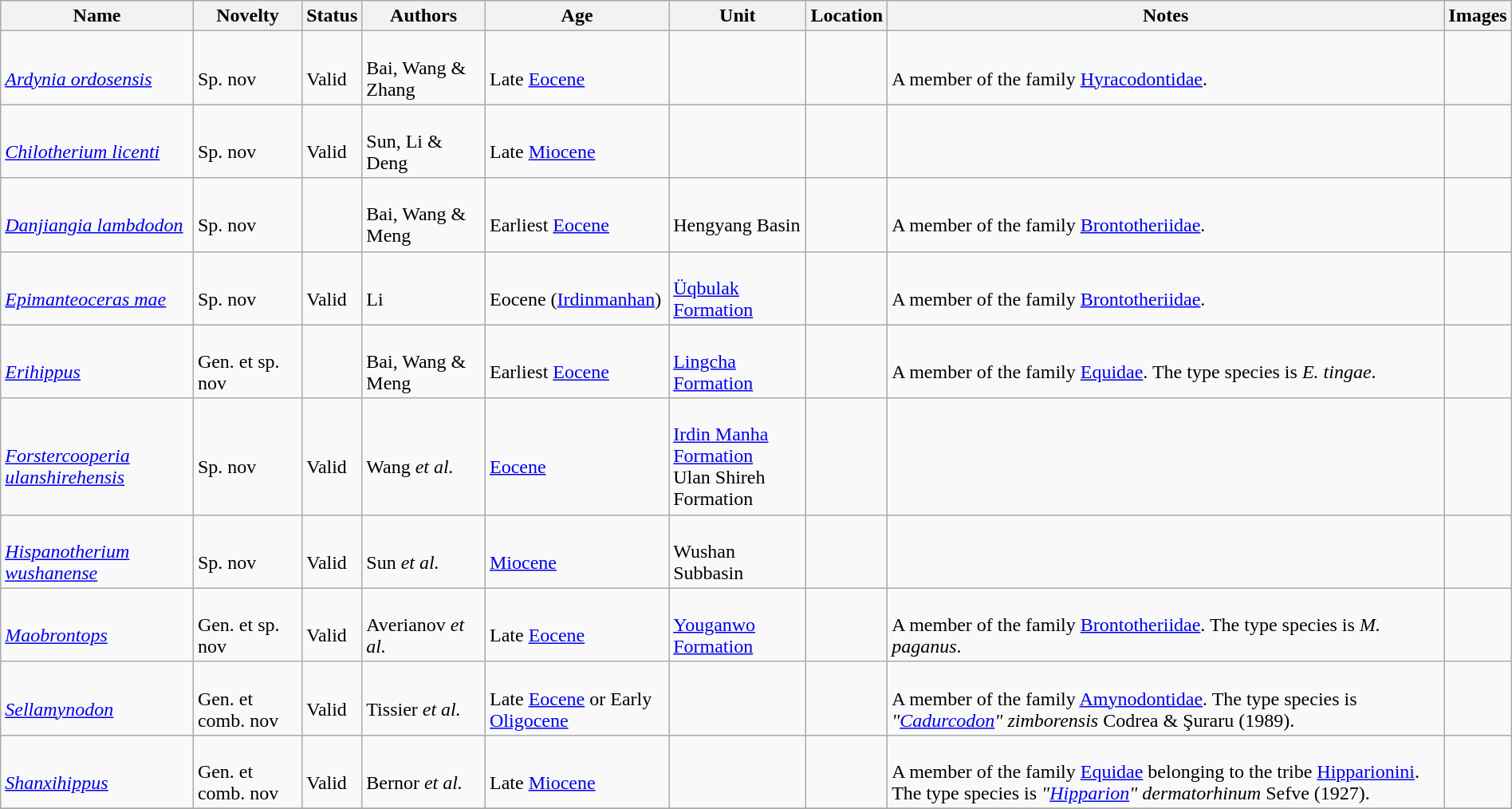<table class="wikitable sortable" align="center" width="100%">
<tr>
<th>Name</th>
<th>Novelty</th>
<th>Status</th>
<th>Authors</th>
<th>Age</th>
<th>Unit</th>
<th>Location</th>
<th>Notes</th>
<th>Images</th>
</tr>
<tr>
<td><br><em><a href='#'>Ardynia ordosensis</a></em></td>
<td><br>Sp. nov</td>
<td><br>Valid</td>
<td><br>Bai, Wang & Zhang</td>
<td><br>Late <a href='#'>Eocene</a></td>
<td></td>
<td><br></td>
<td><br>A member of the family <a href='#'>Hyracodontidae</a>.</td>
<td></td>
</tr>
<tr>
<td><br><em><a href='#'>Chilotherium licenti</a></em></td>
<td><br>Sp. nov</td>
<td><br>Valid</td>
<td><br>Sun, Li & Deng</td>
<td><br>Late <a href='#'>Miocene</a></td>
<td></td>
<td><br></td>
<td></td>
<td></td>
</tr>
<tr>
<td><br><em><a href='#'>Danjiangia lambdodon</a></em></td>
<td><br>Sp. nov</td>
<td></td>
<td><br>Bai, Wang & Meng</td>
<td><br>Earliest <a href='#'>Eocene</a></td>
<td><br>Hengyang Basin</td>
<td><br></td>
<td><br>A member of the family <a href='#'>Brontotheriidae</a>.</td>
<td></td>
</tr>
<tr>
<td><br><em><a href='#'>Epimanteoceras mae</a></em></td>
<td><br>Sp. nov</td>
<td><br>Valid</td>
<td><br>Li</td>
<td><br>Eocene (<a href='#'>Irdinmanhan</a>)</td>
<td><br><a href='#'>Üqbulak Formation</a></td>
<td><br></td>
<td><br>A member of the family <a href='#'>Brontotheriidae</a>.</td>
<td></td>
</tr>
<tr>
<td><br><em><a href='#'>Erihippus</a></em></td>
<td><br>Gen. et sp. nov</td>
<td></td>
<td><br>Bai, Wang & Meng</td>
<td><br>Earliest <a href='#'>Eocene</a></td>
<td><br><a href='#'>Lingcha Formation</a></td>
<td><br></td>
<td><br>A member of the family <a href='#'>Equidae</a>. The type species is <em>E. tingae</em>.</td>
<td></td>
</tr>
<tr>
<td><br><em><a href='#'>Forstercooperia ulanshirehensis</a></em></td>
<td><br>Sp. nov</td>
<td><br>Valid</td>
<td><br>Wang <em>et al.</em></td>
<td><br><a href='#'>Eocene</a></td>
<td><br><a href='#'>Irdin Manha Formation</a><br>
Ulan Shireh Formation</td>
<td><br></td>
<td></td>
<td></td>
</tr>
<tr>
<td><br><em><a href='#'>Hispanotherium wushanense</a></em></td>
<td><br>Sp. nov</td>
<td><br>Valid</td>
<td><br>Sun <em>et al.</em></td>
<td><br><a href='#'>Miocene</a></td>
<td><br>Wushan Subbasin</td>
<td><br></td>
<td></td>
<td></td>
</tr>
<tr>
<td><br><em><a href='#'>Maobrontops</a></em></td>
<td><br>Gen. et sp. nov</td>
<td><br>Valid</td>
<td><br>Averianov <em>et al.</em></td>
<td><br>Late <a href='#'>Eocene</a></td>
<td><br><a href='#'>Youganwo Formation</a></td>
<td><br></td>
<td><br>A member of the family <a href='#'>Brontotheriidae</a>. The type species is <em>M. paganus</em>.</td>
<td></td>
</tr>
<tr>
<td><br><em><a href='#'>Sellamynodon</a></em></td>
<td><br>Gen. et comb. nov</td>
<td><br>Valid</td>
<td><br>Tissier <em>et al.</em></td>
<td><br>Late <a href='#'>Eocene</a> or Early <a href='#'>Oligocene</a></td>
<td></td>
<td><br></td>
<td><br>A member of the family <a href='#'>Amynodontidae</a>. The type species is <em>"<a href='#'>Cadurcodon</a>" zimborensis</em> Codrea & Şuraru (1989).</td>
<td></td>
</tr>
<tr>
<td><br><em><a href='#'>Shanxihippus</a></em></td>
<td><br>Gen. et comb. nov</td>
<td><br>Valid</td>
<td><br>Bernor <em>et al.</em></td>
<td><br>Late <a href='#'>Miocene</a></td>
<td></td>
<td><br></td>
<td><br>A member of the family <a href='#'>Equidae</a> belonging to the tribe <a href='#'>Hipparionini</a>. The type species is <em>"<a href='#'>Hipparion</a>" dermatorhinum</em> Sefve (1927).</td>
<td></td>
</tr>
<tr>
</tr>
</table>
